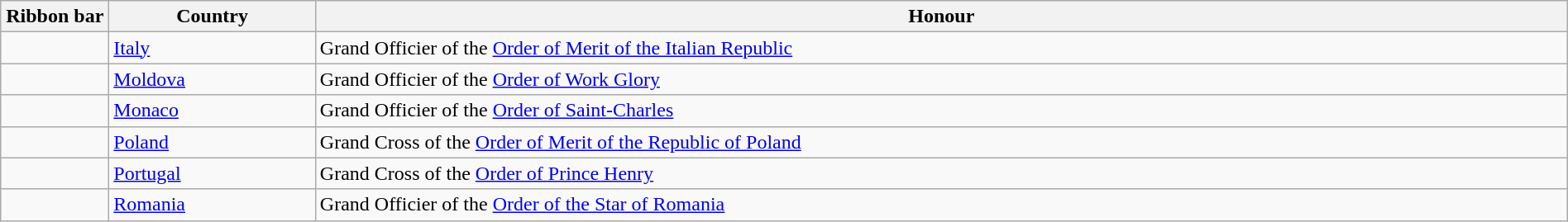<table class="wikitable" style="width:100%;">
<tr>
<th style="width:80px;">Ribbon bar</th>
<th>Country</th>
<th>Honour</th>
</tr>
<tr>
<td></td>
<td><a href='#'>Italy</a></td>
<td>Grand Officier of the <a href='#'>Order of Merit of the Italian Republic</a></td>
</tr>
<tr>
<td></td>
<td><a href='#'>Moldova</a></td>
<td>Grand Officier of the <a href='#'>Order of Work Glory</a></td>
</tr>
<tr>
<td></td>
<td><a href='#'>Monaco</a></td>
<td>Grand Officier of the <a href='#'>Order of Saint-Charles</a></td>
</tr>
<tr>
<td></td>
<td><a href='#'>Poland</a></td>
<td>Grand Cross of the <a href='#'>Order of Merit of the Republic of Poland</a></td>
</tr>
<tr>
<td></td>
<td><a href='#'>Portugal</a></td>
<td>Grand Cross of the <a href='#'>Order of Prince Henry</a></td>
</tr>
<tr>
<td></td>
<td><a href='#'>Romania</a></td>
<td>Grand Officier of the <a href='#'>Order of the Star of Romania</a></td>
</tr>
</table>
